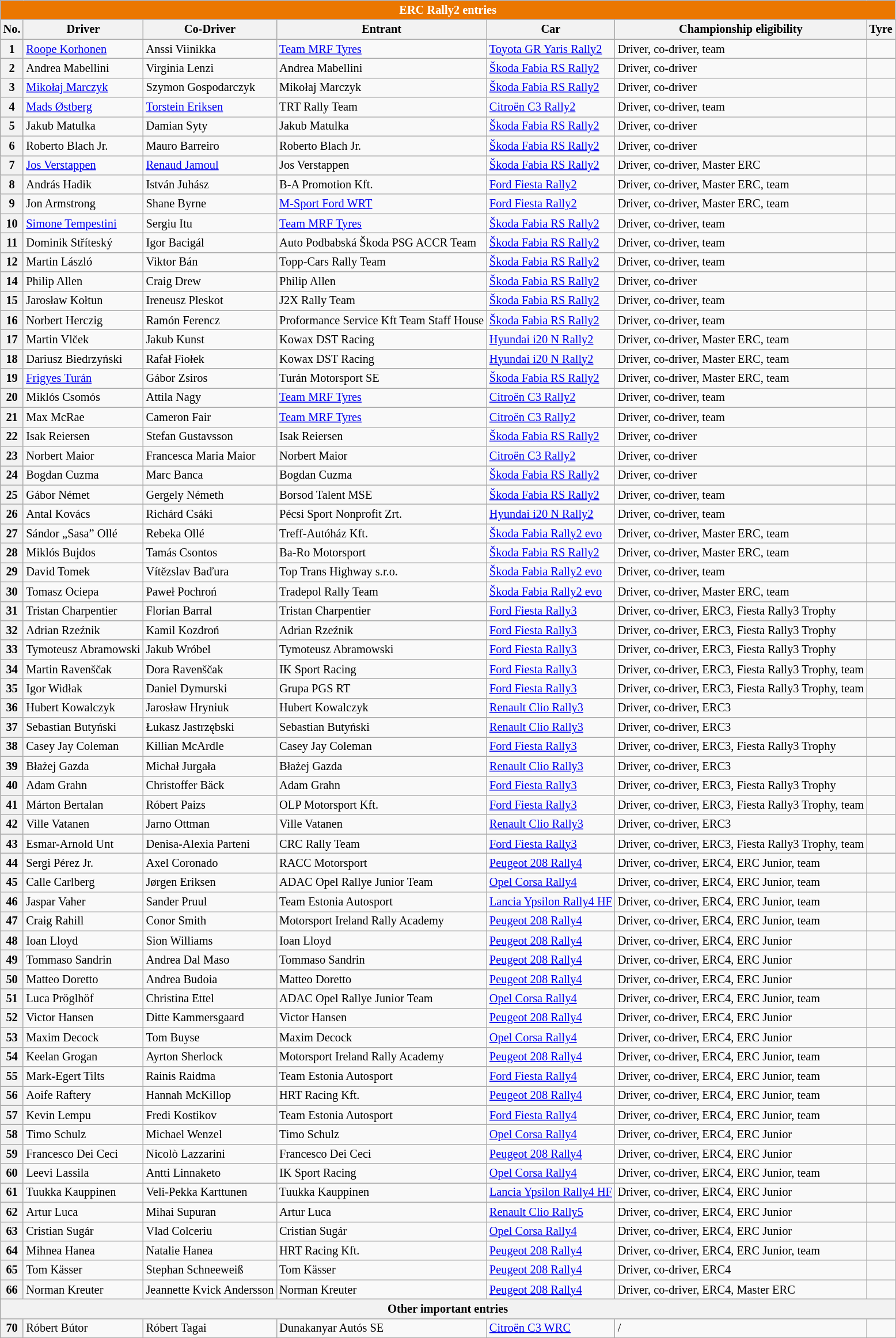<table class="wikitable" style="font-size: 85%;">
<tr>
<th colspan="7" style="color:white; background-color:#eb7700;">ERC Rally2 entries</th>
</tr>
<tr>
<th>No.</th>
<th>Driver</th>
<th>Co-Driver</th>
<th>Entrant</th>
<th>Car</th>
<th>Championship eligibility</th>
<th>Tyre</th>
</tr>
<tr>
<th align="center">1</th>
<td> <a href='#'>Roope Korhonen</a></td>
<td> Anssi Viinikka</td>
<td> <a href='#'>Team MRF Tyres</a></td>
<td><a href='#'>Toyota GR Yaris Rally2</a></td>
<td>Driver, co-driver, team</td>
<td align="center"></td>
</tr>
<tr>
<th align="center">2</th>
<td> Andrea Mabellini</td>
<td> Virginia Lenzi</td>
<td> Andrea Mabellini</td>
<td><a href='#'>Škoda Fabia RS Rally2</a></td>
<td>Driver, co-driver</td>
<td align="center"></td>
</tr>
<tr>
<th align="center">3</th>
<td> <a href='#'>Mikołaj Marczyk</a></td>
<td> Szymon Gospodarczyk</td>
<td> Mikołaj Marczyk</td>
<td><a href='#'>Škoda Fabia RS Rally2</a></td>
<td>Driver, co-driver</td>
<td align="center"></td>
</tr>
<tr>
<th align="center">4</th>
<td> <a href='#'>Mads Østberg</a></td>
<td> <a href='#'>Torstein Eriksen</a></td>
<td> TRT Rally Team</td>
<td><a href='#'>Citroën C3 Rally2</a></td>
<td>Driver, co-driver, team</td>
<td align="center"></td>
</tr>
<tr>
<th align="center">5</th>
<td> Jakub Matulka</td>
<td> Damian Syty</td>
<td> Jakub Matulka</td>
<td><a href='#'>Škoda Fabia RS Rally2</a></td>
<td>Driver, co-driver</td>
<td align="center"></td>
</tr>
<tr>
<th align="center">6</th>
<td> Roberto Blach Jr.</td>
<td> Mauro Barreiro</td>
<td> Roberto Blach Jr.</td>
<td><a href='#'>Škoda Fabia RS Rally2</a></td>
<td>Driver, co-driver</td>
<td align="center"></td>
</tr>
<tr>
<th align="center">7</th>
<td> <a href='#'>Jos Verstappen</a></td>
<td> <a href='#'>Renaud Jamoul</a></td>
<td> Jos Verstappen</td>
<td><a href='#'>Škoda Fabia RS Rally2</a></td>
<td>Driver, co-driver, Master ERC</td>
<td align="center"></td>
</tr>
<tr>
<th align="center">8</th>
<td> András Hadik</td>
<td> István Juhász</td>
<td> B-A Promotion Kft.</td>
<td><a href='#'>Ford Fiesta Rally2</a></td>
<td>Driver, co-driver, Master ERC, team</td>
<td align="center"></td>
</tr>
<tr>
<th align="center">9</th>
<td> Jon Armstrong</td>
<td> Shane Byrne</td>
<td> <a href='#'>M-Sport Ford WRT</a></td>
<td><a href='#'>Ford Fiesta Rally2</a></td>
<td>Driver, co-driver, Master ERC, team</td>
<td align="center"></td>
</tr>
<tr>
<th align="center">10</th>
<td> <a href='#'>Simone Tempestini</a></td>
<td> Sergiu Itu</td>
<td> <a href='#'>Team MRF Tyres</a></td>
<td><a href='#'>Škoda Fabia RS Rally2</a></td>
<td>Driver, co-driver, team</td>
<td align="center"></td>
</tr>
<tr>
<th align="center">11</th>
<td> Dominik Stříteský</td>
<td> Igor Bacigál</td>
<td> Auto Podbabská Škoda PSG ACCR Team</td>
<td><a href='#'>Škoda Fabia RS Rally2</a></td>
<td>Driver, co-driver, team</td>
<td align="center"></td>
</tr>
<tr>
<th align="center">12</th>
<td> Martin László</td>
<td> Viktor Bán</td>
<td> Topp-Cars Rally Team</td>
<td><a href='#'>Škoda Fabia RS Rally2</a></td>
<td>Driver, co-driver, team</td>
<td align="center"></td>
</tr>
<tr>
<th align="center">14</th>
<td> Philip Allen</td>
<td> Craig Drew</td>
<td> Philip Allen</td>
<td><a href='#'>Škoda Fabia RS Rally2</a></td>
<td>Driver, co-driver</td>
<td align="center"></td>
</tr>
<tr>
<th align="center">15</th>
<td> Jarosław Kołtun</td>
<td> Ireneusz Pleskot</td>
<td> J2X Rally Team</td>
<td><a href='#'>Škoda Fabia RS Rally2</a></td>
<td>Driver, co-driver, team</td>
<td align="center"></td>
</tr>
<tr>
<th align="center">16</th>
<td> Norbert Herczig</td>
<td> Ramón Ferencz</td>
<td> Proformance Service Kft Team Staff House</td>
<td><a href='#'>Škoda Fabia RS Rally2</a></td>
<td>Driver, co-driver, team</td>
<td align="center"></td>
</tr>
<tr>
<th align="center">17</th>
<td> Martin Vlček</td>
<td> Jakub Kunst</td>
<td> Kowax DST Racing</td>
<td><a href='#'>Hyundai i20 N Rally2</a></td>
<td>Driver, co-driver, Master ERC, team</td>
<td align="center"></td>
</tr>
<tr>
<th align="center">18</th>
<td> Dariusz Biedrzyński</td>
<td> Rafał Fiołek</td>
<td> Kowax DST Racing</td>
<td><a href='#'>Hyundai i20 N Rally2</a></td>
<td>Driver, co-driver, Master ERC, team</td>
<td align="center"></td>
</tr>
<tr>
<th align="center">19</th>
<td> <a href='#'>Frigyes Turán</a></td>
<td> Gábor Zsiros</td>
<td> Turán Motorsport SE</td>
<td><a href='#'>Škoda Fabia RS Rally2</a></td>
<td>Driver, co-driver, Master ERC, team</td>
<td align="center"></td>
</tr>
<tr>
<th align="center">20</th>
<td> Miklós Csomós</td>
<td> Attila Nagy</td>
<td> <a href='#'>Team MRF Tyres</a></td>
<td><a href='#'>Citroën C3 Rally2</a></td>
<td>Driver, co-driver, team</td>
<td align="center"></td>
</tr>
<tr>
<th align="center">21</th>
<td> Max McRae</td>
<td> Cameron Fair</td>
<td> <a href='#'>Team MRF Tyres</a></td>
<td><a href='#'>Citroën C3 Rally2</a></td>
<td>Driver, co-driver, team</td>
<td align="center"></td>
</tr>
<tr>
<th align="center">22</th>
<td> Isak Reiersen</td>
<td> Stefan Gustavsson</td>
<td> Isak Reiersen</td>
<td><a href='#'>Škoda Fabia RS Rally2</a></td>
<td>Driver, co-driver</td>
<td align="center"></td>
</tr>
<tr>
<th align="center">23</th>
<td> Norbert Maior</td>
<td> Francesca Maria Maior</td>
<td> Norbert Maior</td>
<td><a href='#'>Citroën C3 Rally2</a></td>
<td>Driver, co-driver</td>
<td align="center"></td>
</tr>
<tr>
<th align="center">24</th>
<td> Bogdan Cuzma</td>
<td> Marc Banca</td>
<td> Bogdan Cuzma</td>
<td><a href='#'>Škoda Fabia RS Rally2</a></td>
<td>Driver, co-driver</td>
<td align="center"></td>
</tr>
<tr>
<th align="center">25</th>
<td> Gábor Német</td>
<td> Gergely Németh</td>
<td> Borsod Talent MSE</td>
<td><a href='#'>Škoda Fabia RS Rally2</a></td>
<td>Driver, co-driver, team</td>
<td align="center"></td>
</tr>
<tr>
<th align="center">26</th>
<td> Antal Kovács</td>
<td> Richárd Csáki</td>
<td> Pécsi Sport Nonprofit Zrt.</td>
<td><a href='#'>Hyundai i20 N Rally2</a></td>
<td>Driver, co-driver, team</td>
<td align="center"></td>
</tr>
<tr>
<th align="center">27</th>
<td> Sándor „Sasa” Ollé</td>
<td> Rebeka Ollé</td>
<td> Treff-Autóház Kft.</td>
<td><a href='#'>Škoda Fabia Rally2 evo</a></td>
<td>Driver, co-driver, Master ERC, team</td>
<td align="center"></td>
</tr>
<tr>
<th align="center">28</th>
<td> Miklós Bujdos</td>
<td> Tamás Csontos</td>
<td> Ba-Ro Motorsport</td>
<td><a href='#'>Škoda Fabia RS Rally2</a></td>
<td>Driver, co-driver, Master ERC, team</td>
<td align="center"></td>
</tr>
<tr>
<th align="center">29</th>
<td> David Tomek</td>
<td> Vítězslav Baďura</td>
<td> Top Trans Highway s.r.o.</td>
<td><a href='#'>Škoda Fabia Rally2 evo</a></td>
<td>Driver, co-driver, team</td>
<td align="center"></td>
</tr>
<tr>
<th align="center">30</th>
<td> Tomasz Ociepa</td>
<td> Paweł Pochroń</td>
<td> Tradepol Rally Team</td>
<td><a href='#'>Škoda Fabia Rally2 evo</a></td>
<td>Driver, co-driver, Master ERC, team</td>
<td align="center"></td>
</tr>
<tr>
<th align="center">31</th>
<td> Tristan Charpentier</td>
<td> Florian Barral</td>
<td> Tristan Charpentier</td>
<td><a href='#'>Ford Fiesta Rally3</a></td>
<td>Driver, co-driver, ERC3, Fiesta Rally3 Trophy</td>
<td align="center"></td>
</tr>
<tr>
<th align="center">32</th>
<td> Adrian Rzeźnik</td>
<td> Kamil Kozdroń</td>
<td> Adrian Rzeźnik</td>
<td><a href='#'>Ford Fiesta Rally3</a></td>
<td>Driver, co-driver, ERC3, Fiesta Rally3 Trophy</td>
<td align="center"></td>
</tr>
<tr>
<th align="center">33</th>
<td> Tymoteusz Abramowski</td>
<td> Jakub Wróbel</td>
<td> Tymoteusz Abramowski</td>
<td><a href='#'>Ford Fiesta Rally3</a></td>
<td>Driver, co-driver, ERC3, Fiesta Rally3 Trophy</td>
<td align="center"></td>
</tr>
<tr>
<th align="center">34</th>
<td> Martin Ravenščak</td>
<td> Dora Ravenščak</td>
<td> IK Sport Racing</td>
<td><a href='#'>Ford Fiesta Rally3</a></td>
<td>Driver, co-driver, ERC3, Fiesta Rally3 Trophy, team</td>
<td align="center"></td>
</tr>
<tr>
<th align="center">35</th>
<td> Igor Widłak</td>
<td> Daniel Dymurski</td>
<td> Grupa PGS RT</td>
<td><a href='#'>Ford Fiesta Rally3</a></td>
<td>Driver, co-driver, ERC3, Fiesta Rally3 Trophy, team</td>
<td align="center"></td>
</tr>
<tr>
<th align="center">36</th>
<td> Hubert Kowalczyk</td>
<td> Jarosław Hryniuk</td>
<td> Hubert Kowalczyk</td>
<td><a href='#'>Renault Clio Rally3</a></td>
<td>Driver, co-driver, ERC3</td>
<td align="center"></td>
</tr>
<tr>
<th align="center">37</th>
<td> Sebastian Butyński</td>
<td> Łukasz Jastrzębski</td>
<td> Sebastian Butyński</td>
<td><a href='#'>Renault Clio Rally3</a></td>
<td>Driver, co-driver, ERC3</td>
<td align="center"></td>
</tr>
<tr>
<th align="center">38</th>
<td> Casey Jay Coleman</td>
<td> Killian McArdle</td>
<td> Casey Jay Coleman</td>
<td><a href='#'>Ford Fiesta Rally3</a></td>
<td>Driver, co-driver, ERC3, Fiesta Rally3 Trophy</td>
<td align="center"></td>
</tr>
<tr>
<th align="center">39</th>
<td> Błażej Gazda</td>
<td> Michał Jurgała</td>
<td> Błażej Gazda</td>
<td><a href='#'>Renault Clio Rally3</a></td>
<td>Driver, co-driver, ERC3</td>
<td align="center"></td>
</tr>
<tr>
<th align="center">40</th>
<td> Adam Grahn</td>
<td> Christoffer Bäck</td>
<td> Adam Grahn</td>
<td><a href='#'>Ford Fiesta Rally3</a></td>
<td>Driver, co-driver, ERC3, Fiesta Rally3 Trophy</td>
<td align="center"></td>
</tr>
<tr>
<th align="center">41</th>
<td> Márton Bertalan</td>
<td> Róbert Paizs</td>
<td> OLP Motorsport Kft.</td>
<td><a href='#'>Ford Fiesta Rally3</a></td>
<td>Driver, co-driver, ERC3, Fiesta Rally3 Trophy, team</td>
<td align="center"></td>
</tr>
<tr>
<th align="center">42</th>
<td> Ville Vatanen</td>
<td> Jarno Ottman</td>
<td> Ville Vatanen</td>
<td><a href='#'>Renault Clio Rally3</a></td>
<td>Driver, co-driver, ERC3</td>
<td align="center"></td>
</tr>
<tr>
<th align="center">43</th>
<td> Esmar-Arnold Unt</td>
<td> Denisa-Alexia Parteni</td>
<td> CRC Rally Team</td>
<td><a href='#'>Ford Fiesta Rally3</a></td>
<td>Driver, co-driver, ERC3, Fiesta Rally3 Trophy, team</td>
<td align="center"></td>
</tr>
<tr>
<th align="center">44</th>
<td> Sergi Pérez Jr.</td>
<td> Axel Coronado</td>
<td> RACC Motorsport</td>
<td><a href='#'>Peugeot 208 Rally4</a></td>
<td>Driver, co-driver, ERC4, ERC Junior, team</td>
<td align="center"></td>
</tr>
<tr>
<th align="center">45</th>
<td> Calle Carlberg</td>
<td> Jørgen Eriksen</td>
<td> ADAC Opel Rallye Junior Team</td>
<td><a href='#'>Opel Corsa Rally4</a></td>
<td>Driver, co-driver, ERC4, ERC Junior, team</td>
<td align="center"></td>
</tr>
<tr>
<th align="center">46</th>
<td> Jaspar Vaher</td>
<td> Sander Pruul</td>
<td> Team Estonia Autosport</td>
<td><a href='#'>Lancia Ypsilon Rally4 HF</a></td>
<td>Driver, co-driver, ERC4, ERC Junior, team</td>
<td align="center"></td>
</tr>
<tr>
<th align="center">47</th>
<td> Craig Rahill</td>
<td> Conor Smith</td>
<td> Motorsport Ireland Rally Academy</td>
<td><a href='#'>Peugeot 208 Rally4</a></td>
<td>Driver, co-driver, ERC4, ERC Junior, team</td>
<td align="center"></td>
</tr>
<tr>
<th align="center">48</th>
<td> Ioan Lloyd</td>
<td> Sion Williams</td>
<td> Ioan Lloyd</td>
<td><a href='#'>Peugeot 208 Rally4</a></td>
<td>Driver, co-driver, ERC4, ERC Junior</td>
<td align="center"></td>
</tr>
<tr>
<th align="center">49</th>
<td> Tommaso Sandrin</td>
<td> Andrea Dal Maso</td>
<td> Tommaso Sandrin</td>
<td><a href='#'>Peugeot 208 Rally4</a></td>
<td>Driver, co-driver, ERC4, ERC Junior</td>
<td align="center"></td>
</tr>
<tr>
<th align="center">50</th>
<td> Matteo Doretto</td>
<td> Andrea Budoia</td>
<td> Matteo Doretto</td>
<td><a href='#'>Peugeot 208 Rally4</a></td>
<td>Driver, co-driver, ERC4, ERC Junior</td>
<td align="center"></td>
</tr>
<tr>
<th align="center">51</th>
<td> Luca Pröglhöf</td>
<td> Christina Ettel</td>
<td> ADAC Opel Rallye Junior Team</td>
<td><a href='#'>Opel Corsa Rally4</a></td>
<td>Driver, co-driver, ERC4, ERC Junior, team</td>
<td align="center"></td>
</tr>
<tr>
<th align="center">52</th>
<td> Victor Hansen</td>
<td> Ditte Kammersgaard</td>
<td> Victor Hansen</td>
<td><a href='#'>Peugeot 208 Rally4</a></td>
<td>Driver, co-driver, ERC4, ERC Junior</td>
<td align="center"></td>
</tr>
<tr>
<th align="center">53</th>
<td> Maxim Decock</td>
<td> Tom Buyse</td>
<td> Maxim Decock</td>
<td><a href='#'>Opel Corsa Rally4</a></td>
<td>Driver, co-driver, ERC4, ERC Junior</td>
<td align="center"></td>
</tr>
<tr>
<th align="center">54</th>
<td> Keelan Grogan</td>
<td> Ayrton Sherlock</td>
<td> Motorsport Ireland Rally Academy</td>
<td><a href='#'>Peugeot 208 Rally4</a></td>
<td>Driver, co-driver, ERC4, ERC Junior, team</td>
<td align="center"></td>
</tr>
<tr>
<th align="center">55</th>
<td> Mark-Egert Tilts</td>
<td> Rainis Raidma</td>
<td> Team Estonia Autosport</td>
<td><a href='#'>Ford Fiesta Rally4</a></td>
<td>Driver, co-driver, ERC4, ERC Junior, team</td>
<td align="center"></td>
</tr>
<tr>
<th align="center">56</th>
<td> Aoife Raftery</td>
<td> Hannah McKillop</td>
<td> HRT Racing Kft.</td>
<td><a href='#'>Peugeot 208 Rally4</a></td>
<td>Driver, co-driver, ERC4, ERC Junior, team</td>
<td align="center"></td>
</tr>
<tr>
<th align="center">57</th>
<td> Kevin Lempu</td>
<td> Fredi Kostikov</td>
<td> Team Estonia Autosport</td>
<td><a href='#'>Ford Fiesta Rally4</a></td>
<td>Driver, co-driver, ERC4, ERC Junior, team</td>
<td align="center"></td>
</tr>
<tr>
<th align="center">58</th>
<td> Timo Schulz</td>
<td> Michael Wenzel</td>
<td> Timo Schulz</td>
<td><a href='#'>Opel Corsa Rally4</a></td>
<td>Driver, co-driver, ERC4, ERC Junior</td>
<td align="center"></td>
</tr>
<tr>
<th align="center">59</th>
<td> Francesco Dei Ceci</td>
<td> Nicolò Lazzarini</td>
<td> Francesco Dei Ceci</td>
<td><a href='#'>Peugeot 208 Rally4</a></td>
<td>Driver, co-driver, ERC4, ERC Junior</td>
<td align="center"></td>
</tr>
<tr>
<th align="center">60</th>
<td> Leevi Lassila</td>
<td> Antti Linnaketo</td>
<td> IK Sport Racing</td>
<td><a href='#'>Opel Corsa Rally4</a></td>
<td>Driver, co-driver, ERC4, ERC Junior, team</td>
<td align="center"></td>
</tr>
<tr>
<th align="center">61</th>
<td> Tuukka Kauppinen</td>
<td> Veli-Pekka Karttunen</td>
<td> Tuukka Kauppinen</td>
<td><a href='#'>Lancia Ypsilon Rally4 HF</a></td>
<td>Driver, co-driver, ERC4, ERC Junior</td>
<td align="center"></td>
</tr>
<tr>
<th align="center">62</th>
<td> Artur Luca</td>
<td> Mihai Supuran</td>
<td> Artur Luca</td>
<td><a href='#'>Renault Clio Rally5</a></td>
<td>Driver, co-driver, ERC4, ERC Junior</td>
<td align="center"></td>
</tr>
<tr>
<th align="center">63</th>
<td> Cristian Sugár</td>
<td> Vlad Colceriu</td>
<td> Cristian Sugár</td>
<td><a href='#'>Opel Corsa Rally4</a></td>
<td>Driver, co-driver, ERC4, ERC Junior</td>
<td align="center"></td>
</tr>
<tr>
<th align="center">64</th>
<td> Mihnea Hanea</td>
<td> Natalie Hanea</td>
<td> HRT Racing Kft.</td>
<td><a href='#'>Peugeot 208 Rally4</a></td>
<td>Driver, co-driver, ERC4, ERC Junior, team</td>
<td align="center"></td>
</tr>
<tr>
<th align="center">65</th>
<td> Tom Kässer</td>
<td> Stephan Schneeweiß</td>
<td> Tom Kässer</td>
<td><a href='#'>Peugeot 208 Rally4</a></td>
<td>Driver, co-driver, ERC4</td>
<td align="center"></td>
</tr>
<tr>
<th align="center">66</th>
<td> Norman Kreuter</td>
<td> Jeannette Kvick Andersson</td>
<td> Norman Kreuter</td>
<td><a href='#'>Peugeot 208 Rally4</a></td>
<td>Driver, co-driver, ERC4, Master ERC</td>
<td align="center"></td>
</tr>
<tr>
<th colspan="7" align="center">Other important entries</th>
</tr>
<tr>
<th align="center">70</th>
<td> Róbert Bútor</td>
<td> Róbert Tagai</td>
<td> Dunakanyar Autós SE</td>
<td><a href='#'>Citroën C3 WRC</a></td>
<td>/</td>
<td align="center"></td>
</tr>
<tr>
</tr>
</table>
